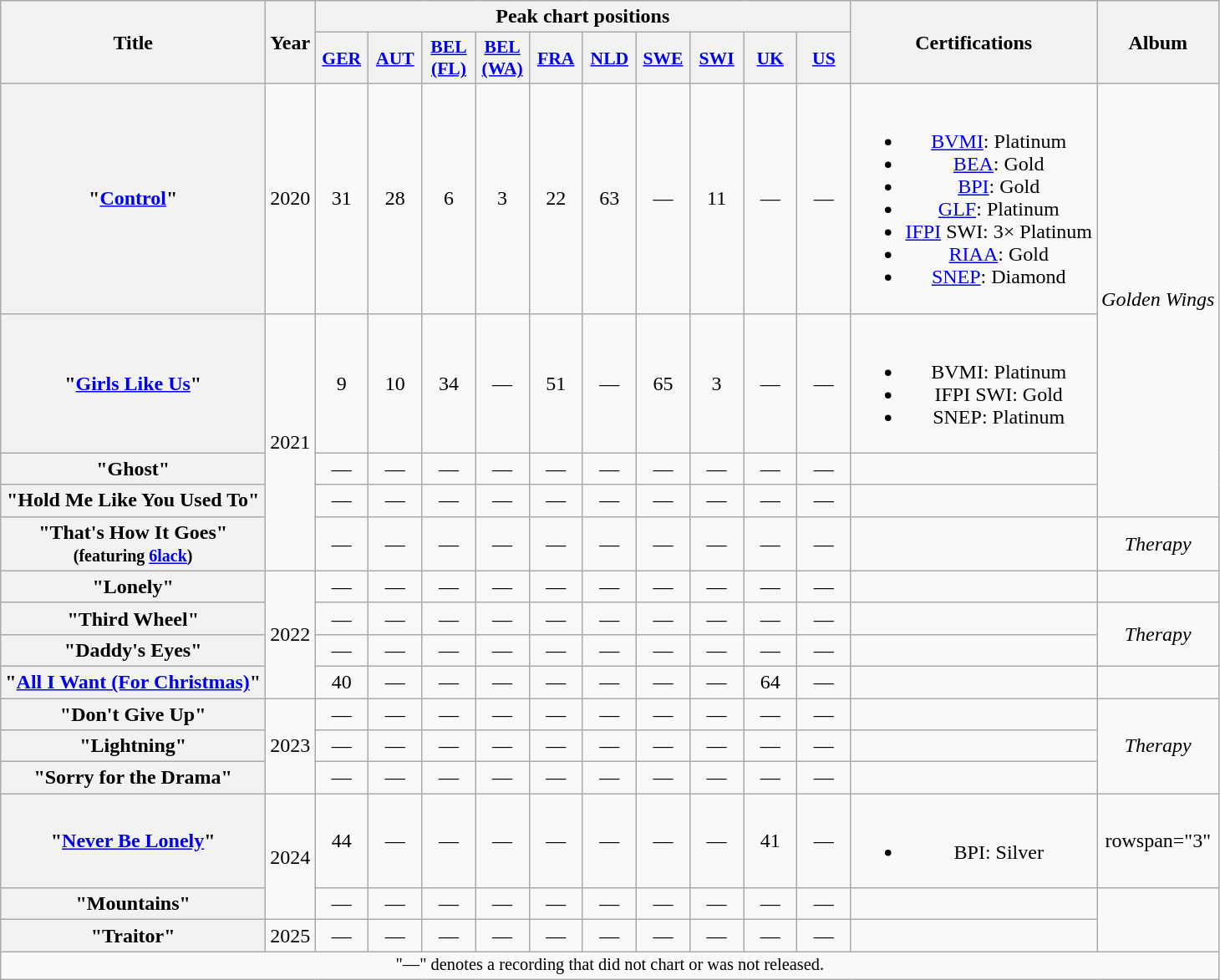<table class="wikitable plainrowheaders" style="text-align:center">
<tr>
<th rowspan="2">Title</th>
<th rowspan="2">Year</th>
<th colspan="10">Peak chart positions</th>
<th rowspan="2">Certifications</th>
<th rowspan="2">Album</th>
</tr>
<tr>
<th scope="col" style="width:2.5em;font-size:90%;"><a href='#'>GER</a><br></th>
<th scope="col" style="width:2.5em;font-size:90%;"><a href='#'>AUT</a><br></th>
<th scope="col" style="width:2.5em;font-size:90%;"><a href='#'>BEL<br>(FL)</a><br></th>
<th scope="col" style="width:2.5em;font-size:90%;"><a href='#'>BEL<br>(WA)</a><br></th>
<th scope="col" style="width:2.5em;font-size:90%;"><a href='#'>FRA</a><br></th>
<th scope="col" style="width:2.5em;font-size:90%;"><a href='#'>NLD</a><br></th>
<th scope="col" style="width:2.5em;font-size:90%;"><a href='#'>SWE</a><br></th>
<th scope="col" style="width:2.5em;font-size:90%;"><a href='#'>SWI</a><br></th>
<th scope="col" style="width:2.5em;font-size:90%;"><a href='#'>UK</a><br></th>
<th scope="col" style="width:2.5em;font-size:90%;"><a href='#'>US</a><br></th>
</tr>
<tr>
<th scope="row">"<a href='#'>Control</a>"</th>
<td>2020</td>
<td>31</td>
<td>28</td>
<td>6</td>
<td>3</td>
<td>22</td>
<td>63</td>
<td>—</td>
<td>11</td>
<td>—</td>
<td>—</td>
<td><br><ul><li><a href='#'>BVMI</a>: Platinum</li><li><a href='#'>BEA</a>: Gold</li><li><a href='#'>BPI</a>: Gold</li><li><a href='#'>GLF</a>: Platinum</li><li><a href='#'>IFPI</a> SWI: 3× Platinum</li><li><a href='#'>RIAA</a>: Gold</li><li><a href='#'>SNEP</a>: Diamond</li></ul></td>
<td rowspan="4"><em>Golden Wings</em></td>
</tr>
<tr>
<th scope="row">"<a href='#'>Girls Like Us</a>"</th>
<td rowspan="4">2021</td>
<td>9</td>
<td>10</td>
<td>34</td>
<td>—</td>
<td>51</td>
<td>—</td>
<td>65</td>
<td>3</td>
<td>—</td>
<td>—</td>
<td><br><ul><li>BVMI: Platinum</li><li>IFPI SWI: Gold</li><li>SNEP: Platinum</li></ul></td>
</tr>
<tr>
<th scope="row">"Ghost"</th>
<td>—</td>
<td>—</td>
<td>—</td>
<td>—</td>
<td>—</td>
<td>—</td>
<td>—</td>
<td>—</td>
<td>—</td>
<td>—</td>
<td></td>
</tr>
<tr>
<th scope="row">"Hold Me Like You Used To"</th>
<td>—</td>
<td>—</td>
<td>—</td>
<td>—</td>
<td>—</td>
<td>—</td>
<td>—</td>
<td>—</td>
<td>—</td>
<td>—</td>
<td></td>
</tr>
<tr>
<th scope="row">"That's How It Goes"<br><small>(featuring <a href='#'>6lack</a>)</small></th>
<td>—</td>
<td>—</td>
<td>—</td>
<td>—</td>
<td>—</td>
<td>—</td>
<td>—</td>
<td>—</td>
<td>—</td>
<td>—</td>
<td></td>
<td><em>Therapy</em></td>
</tr>
<tr>
<th scope="row">"Lonely"</th>
<td rowspan="4">2022</td>
<td>—</td>
<td>—</td>
<td>—</td>
<td>—</td>
<td>—</td>
<td>—</td>
<td>—</td>
<td>—</td>
<td>—</td>
<td>—</td>
<td></td>
<td></td>
</tr>
<tr>
<th scope="row">"Third Wheel"</th>
<td>—</td>
<td>—</td>
<td>—</td>
<td>—</td>
<td>—</td>
<td>—</td>
<td>—</td>
<td>—</td>
<td>—</td>
<td>—</td>
<td></td>
<td rowspan="2"><em>Therapy</em></td>
</tr>
<tr>
<th scope="row">"Daddy's Eyes"</th>
<td>—</td>
<td>—</td>
<td>—</td>
<td>—</td>
<td>—</td>
<td>—</td>
<td>—</td>
<td>—</td>
<td>—</td>
<td>—</td>
<td></td>
</tr>
<tr>
<th scope="row">"<a href='#'>All I Want (For Christmas)</a>"</th>
<td>40</td>
<td>—</td>
<td>—</td>
<td>—</td>
<td>—</td>
<td>—</td>
<td>—</td>
<td>—</td>
<td>64</td>
<td>—</td>
<td></td>
<td></td>
</tr>
<tr>
<th scope="row">"Don't Give Up"</th>
<td rowspan="3">2023</td>
<td>—</td>
<td>—</td>
<td>—</td>
<td>—</td>
<td>—</td>
<td>—</td>
<td>—</td>
<td>—</td>
<td>—</td>
<td>—</td>
<td></td>
<td rowspan="3"><em>Therapy</em></td>
</tr>
<tr>
<th scope="row">"Lightning"</th>
<td>—</td>
<td>—</td>
<td>—</td>
<td>—</td>
<td>—</td>
<td>—</td>
<td>—</td>
<td>—</td>
<td>—</td>
<td>—</td>
<td></td>
</tr>
<tr>
<th scope="row">"Sorry for the Drama"</th>
<td>—</td>
<td>—</td>
<td>—</td>
<td>—</td>
<td>—</td>
<td>—</td>
<td>—</td>
<td>—</td>
<td>—</td>
<td>—</td>
<td></td>
</tr>
<tr>
<th scope="row">"<a href='#'>Never Be Lonely</a>"<br></th>
<td rowspan="2">2024</td>
<td>44</td>
<td>—</td>
<td>—</td>
<td>—</td>
<td>—</td>
<td>—</td>
<td>—</td>
<td>—</td>
<td>41</td>
<td>—</td>
<td><br><ul><li>BPI: Silver</li></ul></td>
<td>rowspan="3" </td>
</tr>
<tr>
<th scope="row">"Mountains"<br></th>
<td>—</td>
<td>—</td>
<td>—</td>
<td>—</td>
<td>—</td>
<td>—</td>
<td>—</td>
<td>—</td>
<td>—</td>
<td>—</td>
<td></td>
</tr>
<tr>
<th scope="row">"Traitor"</th>
<td>2025</td>
<td>—</td>
<td>—</td>
<td>—</td>
<td>—</td>
<td>—</td>
<td>—</td>
<td>—</td>
<td>—</td>
<td>—</td>
<td>—</td>
<td></td>
</tr>
<tr>
<td colspan="14" style="font-size:85%">"—" denotes a recording that did not chart or was not released.</td>
</tr>
</table>
